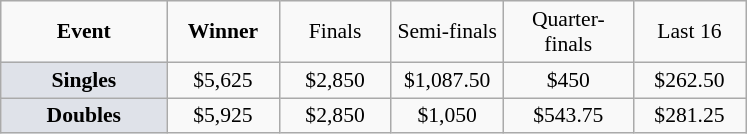<table class=wikitable style="font-size:90%;text-align:center">
<tr>
<td style="width:104px;"><strong>Event</strong></td>
<td style="width:68px;"><strong>Winner</strong></td>
<td style="width:68px;">Finals</td>
<td style="width:68px;">Semi-finals</td>
<td style="width:80px;">Quarter-finals</td>
<td style="width:68px;">Last 16</td>
</tr>
<tr>
<td style="background:#dfe2e9;"><strong>Singles</strong></td>
<td>$5,625</td>
<td>$2,850</td>
<td>$1,087.50</td>
<td>$450</td>
<td>$262.50</td>
</tr>
<tr>
<td style="background:#dfe2e9;"><strong>Doubles</strong></td>
<td>$5,925</td>
<td>$2,850</td>
<td>$1,050</td>
<td>$543.75</td>
<td>$281.25</td>
</tr>
</table>
